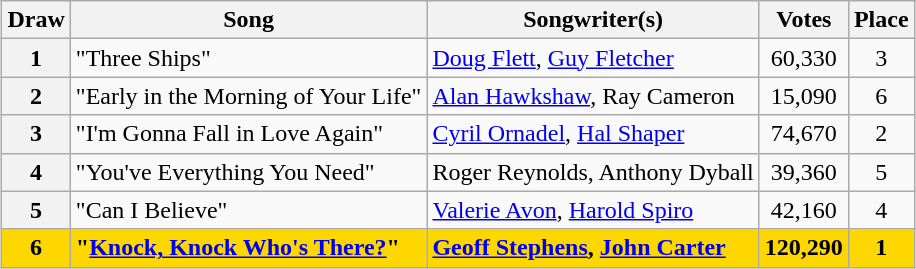<table class="sortable wikitable plainrowheaders" style="margin: 1em auto 1em auto; text-align:left;">
<tr>
<th scope="col">Draw</th>
<th scope="col">Song</th>
<th class="unsortable" scope="col">Songwriter(s)</th>
<th scope="col">Votes</th>
<th scope="col">Place</th>
</tr>
<tr>
<th scope="row" style="text-align:center;">1</th>
<td>"Three Ships"</td>
<td><a href='#'>Doug Flett</a>, <a href='#'>Guy Fletcher</a></td>
<td style="text-align:center;">60,330</td>
<td style="text-align:center;">3</td>
</tr>
<tr>
<th scope="row" style="text-align:center;">2</th>
<td>"Early in the Morning of Your Life"</td>
<td><a href='#'>Alan Hawkshaw</a>, Ray Cameron</td>
<td style="text-align:center;">15,090</td>
<td style="text-align:center;">6</td>
</tr>
<tr>
<th scope="row" style="text-align:center;">3</th>
<td>"I'm Gonna Fall in Love Again"</td>
<td><a href='#'>Cyril Ornadel</a>, <a href='#'>Hal Shaper</a></td>
<td style="text-align:center;">74,670</td>
<td style="text-align:center;">2</td>
</tr>
<tr>
<th scope="row" style="text-align:center;">4</th>
<td>"You've Everything You Need"</td>
<td>Roger Reynolds, Anthony Dyball</td>
<td style="text-align:center;">39,360</td>
<td style="text-align:center;">5</td>
</tr>
<tr>
<th scope="row" style="text-align:center;">5</th>
<td>"Can I Believe"</td>
<td><a href='#'>Valerie Avon</a>, <a href='#'>Harold Spiro</a></td>
<td style="text-align:center;">42,160</td>
<td style="text-align:center;">4</td>
</tr>
<tr style="background:gold; font-weight:bold;">
<th scope="row" style="text-align:center; font-weight:bold; background:gold;">6</th>
<td>"<a href='#'>Knock, Knock Who's There?</a>"</td>
<td><a href='#'>Geoff Stephens</a>, <a href='#'>John Carter</a></td>
<td style="text-align:center;">120,290</td>
<td style="text-align:center;">1</td>
</tr>
</table>
